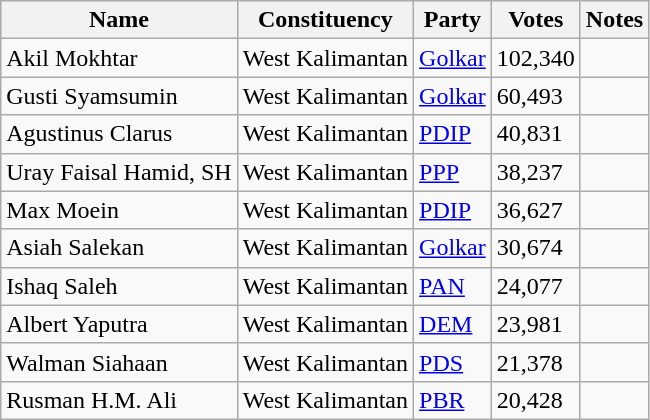<table class="wikitable sortable">
<tr>
<th>Name</th>
<th>Constituency</th>
<th>Party</th>
<th>Votes</th>
<th>Notes</th>
</tr>
<tr>
<td>Akil Mokhtar</td>
<td>West Kalimantan</td>
<td><a href='#'>Golkar</a></td>
<td>102,340</td>
<td></td>
</tr>
<tr>
<td>Gusti Syamsumin</td>
<td>West Kalimantan</td>
<td><a href='#'>Golkar</a></td>
<td>60,493</td>
<td></td>
</tr>
<tr>
<td>Agustinus Clarus</td>
<td>West Kalimantan</td>
<td><a href='#'>PDIP</a></td>
<td>40,831</td>
<td></td>
</tr>
<tr>
<td>Uray Faisal Hamid, SH</td>
<td>West Kalimantan</td>
<td><a href='#'>PPP</a></td>
<td>38,237</td>
<td></td>
</tr>
<tr>
<td>Max Moein</td>
<td>West Kalimantan</td>
<td><a href='#'>PDIP</a></td>
<td>36,627</td>
<td></td>
</tr>
<tr>
<td>Asiah Salekan</td>
<td>West Kalimantan</td>
<td><a href='#'>Golkar</a></td>
<td>30,674</td>
<td></td>
</tr>
<tr>
<td>Ishaq Saleh</td>
<td>West Kalimantan</td>
<td><a href='#'>PAN</a></td>
<td>24,077</td>
<td></td>
</tr>
<tr>
<td>Albert Yaputra</td>
<td>West Kalimantan</td>
<td><a href='#'>DEM</a></td>
<td>23,981</td>
<td></td>
</tr>
<tr>
<td>Walman Siahaan</td>
<td>West Kalimantan</td>
<td><a href='#'>PDS</a></td>
<td>21,378</td>
<td></td>
</tr>
<tr>
<td>Rusman H.M. Ali</td>
<td>West Kalimantan</td>
<td><a href='#'>PBR</a></td>
<td>20,428</td>
<td></td>
</tr>
</table>
